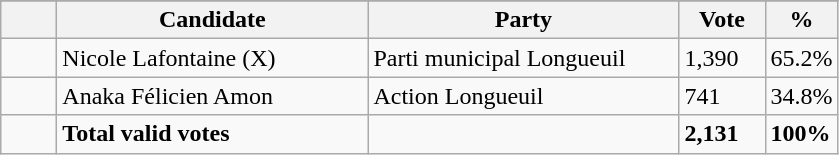<table class="wikitable">
<tr>
</tr>
<tr>
<th bgcolor="#DDDDFF" width="30px"></th>
<th bgcolor="#DDDDFF" width="200px">Candidate</th>
<th bgcolor="#DDDDFF" width="200px">Party</th>
<th bgcolor="#DDDDFF" width="50px">Vote</th>
<th bgcolor="#DDDDFF" width="30px">%</th>
</tr>
<tr>
<td> </td>
<td>Nicole Lafontaine (X)</td>
<td>Parti municipal Longueuil</td>
<td>1,390</td>
<td>65.2%</td>
</tr>
<tr>
<td> </td>
<td>Anaka Félicien Amon</td>
<td>Action Longueuil</td>
<td>741</td>
<td>34.8%</td>
</tr>
<tr>
<td> </td>
<td><strong>Total valid votes</strong></td>
<td></td>
<td><strong>2,131</strong></td>
<td><strong>100%</strong></td>
</tr>
</table>
